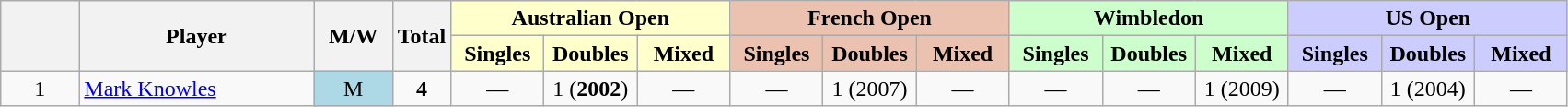<table class="wikitable mw-datatable sortable" style="text-align:center;">
<tr>
<th data-sort-type="number" width="5%" rowspan="2"></th>
<th width="15%" rowspan="2">Player</th>
<th width="5%"  rowspan="2">M/W</th>
<th rowspan="2">Total</th>
<th colspan="3" style="background:#ffc;">Australian Open</th>
<th colspan="3" style="background:#ebc2af;">French Open</th>
<th colspan="3" style="background:#cfc;">Wimbledon</th>
<th colspan="3" style="background:#ccf;">US Open</th>
</tr>
<tr>
<th style="background:#ffc; width:60px;">Singles</th>
<th style="background:#ffc; width:60px;">Doubles</th>
<th style="background:#ffc; width:60px;">Mixed</th>
<th style="background:#ebc2af; width:60px;">Singles</th>
<th style="background:#ebc2af; width:60px;">Doubles</th>
<th style="background:#ebc2af; width:60px;">Mixed</th>
<th style="background:#cfc; width:60px;">Singles</th>
<th style="background:#cfc; width:60px;">Doubles</th>
<th style="background:#cfc; width:60px;">Mixed</th>
<th style="background:#ccf; width:60px;">Singles</th>
<th style="background:#ccf; width:60px;">Doubles</th>
<th style="background:#ccf; width:60px;">Mixed</th>
</tr>
<tr>
<td>1</td>
<td style="text-align:left"><a href='#'>Mark Knowles</a></td>
<td style="background:lightblue;">M</td>
<td><strong>4</strong></td>
<td>—</td>
<td>1 (<strong>2002</strong>)</td>
<td>—</td>
<td>—</td>
<td>1 (2007)</td>
<td>—</td>
<td>—</td>
<td>—</td>
<td>1 (2009)</td>
<td>—</td>
<td>1 (2004)</td>
<td>—</td>
</tr>
</table>
